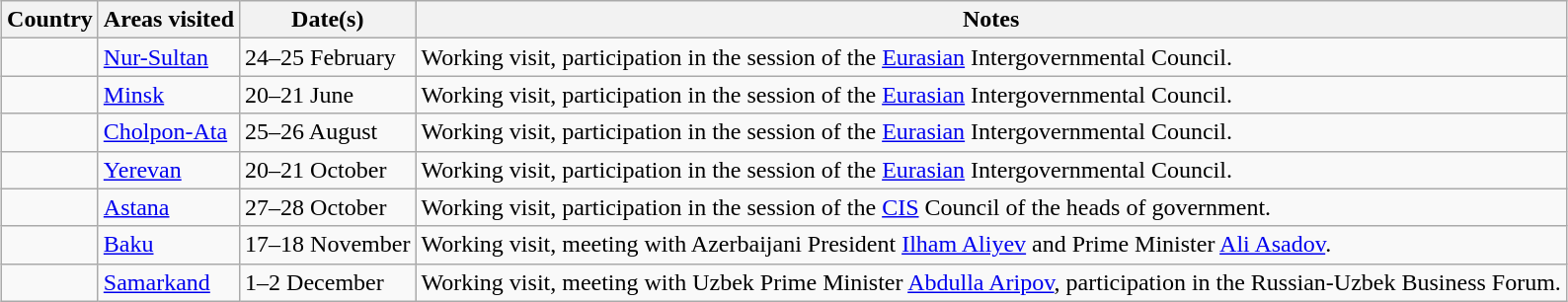<table class="wikitable" style="margin: 1em auto 1em auto">
<tr>
<th scope="col">Country</th>
<th scope="col">Areas visited</th>
<th scope="col">Date(s)</th>
<th scope="col">Notes</th>
</tr>
<tr>
<td></td>
<td><a href='#'>Nur-Sultan</a></td>
<td>24–25 February</td>
<td>Working visit, participation in the session of the <a href='#'>Eurasian</a> Intergovernmental Council.</td>
</tr>
<tr>
<td></td>
<td><a href='#'>Minsk</a></td>
<td>20–21 June</td>
<td>Working visit, participation in the session of the <a href='#'>Eurasian</a> Intergovernmental Council.</td>
</tr>
<tr>
<td></td>
<td><a href='#'>Cholpon-Ata</a></td>
<td>25–26 August</td>
<td>Working visit, participation in the session of the <a href='#'>Eurasian</a> Intergovernmental Council.</td>
</tr>
<tr>
<td></td>
<td><a href='#'>Yerevan</a></td>
<td>20–21 October</td>
<td>Working visit, participation in the session of the <a href='#'>Eurasian</a> Intergovernmental Council.</td>
</tr>
<tr>
<td></td>
<td><a href='#'>Astana</a></td>
<td>27–28 October</td>
<td>Working visit, participation in the session of the <a href='#'>CIS</a> Council of the heads of government.</td>
</tr>
<tr>
<td></td>
<td><a href='#'>Baku</a></td>
<td>17–18 November</td>
<td>Working visit, meeting with Azerbaijani President <a href='#'>Ilham Aliyev</a> and Prime Minister <a href='#'>Ali Asadov</a>.</td>
</tr>
<tr>
<td></td>
<td><a href='#'>Samarkand</a></td>
<td>1–2 December</td>
<td>Working visit, meeting with Uzbek Prime Minister <a href='#'>Abdulla Aripov</a>, participation in the Russian-Uzbek Business Forum.</td>
</tr>
</table>
